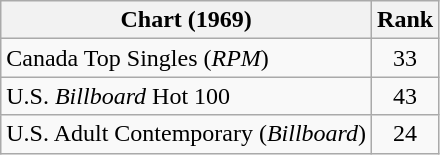<table class="wikitable sortable">
<tr>
<th align="left">Chart (1969)</th>
<th style="text-align:center;">Rank</th>
</tr>
<tr>
<td>Canada Top Singles (<em>RPM</em>)</td>
<td style="text-align:center;">33</td>
</tr>
<tr>
<td>U.S. <em>Billboard</em> Hot 100 </td>
<td style="text-align:center;">43</td>
</tr>
<tr>
<td>U.S. Adult Contemporary (<em>Billboard</em>)</td>
<td style="text-align:center;">24</td>
</tr>
</table>
